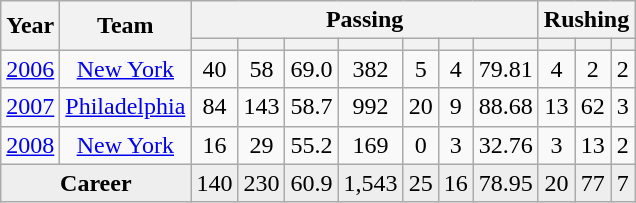<table class="wikitable sortable" style="text-align:center">
<tr>
<th rowspan=2>Year</th>
<th rowspan=2>Team</th>
<th colspan=7>Passing</th>
<th colspan=3>Rushing</th>
</tr>
<tr>
<th></th>
<th></th>
<th></th>
<th></th>
<th></th>
<th></th>
<th></th>
<th></th>
<th></th>
<th></th>
</tr>
<tr>
<td><a href='#'>2006</a></td>
<td><a href='#'>New York</a></td>
<td>40</td>
<td>58</td>
<td>69.0</td>
<td>382</td>
<td>5</td>
<td>4</td>
<td>79.81</td>
<td>4</td>
<td>2</td>
<td>2</td>
</tr>
<tr>
<td><a href='#'>2007</a></td>
<td><a href='#'>Philadelphia</a></td>
<td>84</td>
<td>143</td>
<td>58.7</td>
<td>992</td>
<td>20</td>
<td>9</td>
<td>88.68</td>
<td>13</td>
<td>62</td>
<td>3</td>
</tr>
<tr>
<td><a href='#'>2008</a></td>
<td><a href='#'>New York</a></td>
<td>16</td>
<td>29</td>
<td>55.2</td>
<td>169</td>
<td>0</td>
<td>3</td>
<td>32.76</td>
<td>3</td>
<td>13</td>
<td>2</td>
</tr>
<tr class="sortbottom" style="background:#eee;">
<td colspan=2><strong>Career</strong></td>
<td>140</td>
<td>230</td>
<td>60.9</td>
<td>1,543</td>
<td>25</td>
<td>16</td>
<td>78.95</td>
<td>20</td>
<td>77</td>
<td>7</td>
</tr>
</table>
